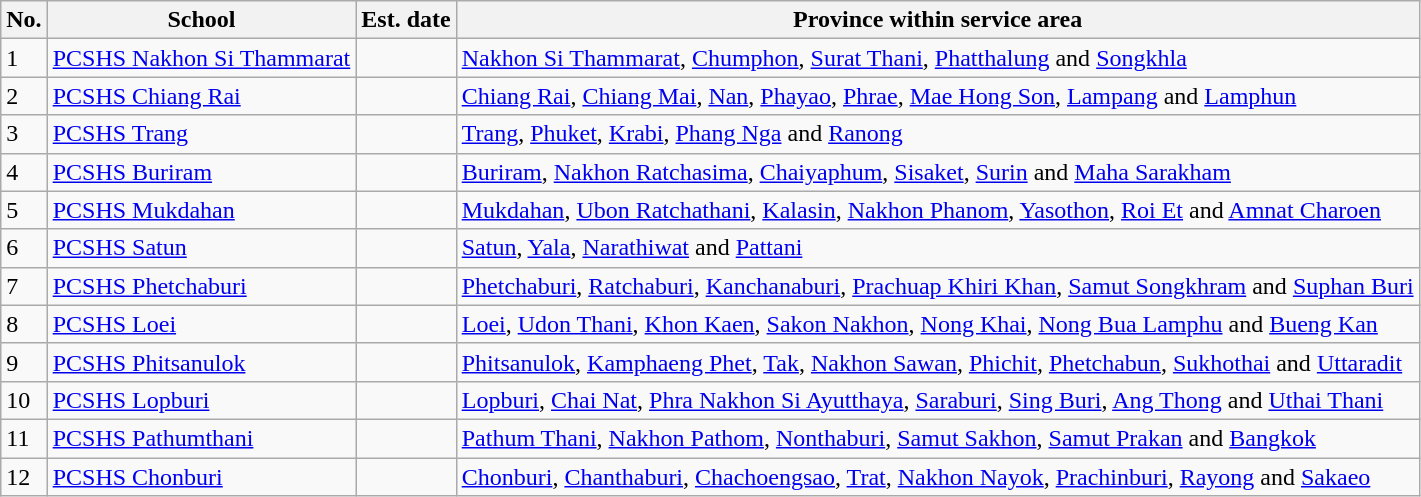<table class="wikitable">
<tr>
<th>No.</th>
<th>School</th>
<th>Est. date</th>
<th>Province within service area</th>
</tr>
<tr>
<td>1</td>
<td><a href='#'>PCSHS Nakhon Si Thammarat</a></td>
<td></td>
<td><a href='#'>Nakhon Si Thammarat</a>, <a href='#'>Chumphon</a>, <a href='#'>Surat Thani</a>, <a href='#'>Phatthalung</a> and <a href='#'>Songkhla</a></td>
</tr>
<tr>
<td>2</td>
<td><a href='#'>PCSHS Chiang Rai</a></td>
<td></td>
<td><a href='#'>Chiang Rai</a>, <a href='#'>Chiang Mai</a>, <a href='#'>Nan</a>, <a href='#'>Phayao</a>, <a href='#'>Phrae</a>, <a href='#'>Mae Hong Son</a>, <a href='#'>Lampang</a> and <a href='#'>Lamphun</a></td>
</tr>
<tr>
<td>3</td>
<td><a href='#'>PCSHS Trang</a></td>
<td></td>
<td><a href='#'>Trang</a>, <a href='#'>Phuket</a>, <a href='#'>Krabi</a>, <a href='#'>Phang Nga</a> and <a href='#'>Ranong</a></td>
</tr>
<tr>
<td>4</td>
<td><a href='#'>PCSHS Buriram</a></td>
<td></td>
<td><a href='#'>Buriram</a>, <a href='#'>Nakhon Ratchasima</a>, <a href='#'>Chaiyaphum</a>, <a href='#'>Sisaket</a>, <a href='#'>Surin</a> and <a href='#'>Maha Sarakham</a></td>
</tr>
<tr>
<td>5</td>
<td><a href='#'>PCSHS Mukdahan</a></td>
<td></td>
<td><a href='#'>Mukdahan</a>, <a href='#'>Ubon Ratchathani</a>, <a href='#'>Kalasin</a>, <a href='#'>Nakhon Phanom</a>, <a href='#'>Yasothon</a>, <a href='#'>Roi Et</a> and <a href='#'>Amnat Charoen</a></td>
</tr>
<tr>
<td>6</td>
<td><a href='#'>PCSHS Satun</a></td>
<td></td>
<td><a href='#'>Satun</a>, <a href='#'>Yala</a>, <a href='#'>Narathiwat</a> and <a href='#'>Pattani</a></td>
</tr>
<tr>
<td>7</td>
<td><a href='#'>PCSHS Phetchaburi</a></td>
<td></td>
<td><a href='#'>Phetchaburi</a>, <a href='#'>Ratchaburi</a>, <a href='#'>Kanchanaburi</a>, <a href='#'>Prachuap Khiri Khan</a>, <a href='#'>Samut Songkhram</a> and <a href='#'>Suphan Buri</a></td>
</tr>
<tr>
<td>8</td>
<td><a href='#'>PCSHS Loei</a></td>
<td></td>
<td><a href='#'>Loei</a>, <a href='#'>Udon Thani</a>, <a href='#'>Khon Kaen</a>, <a href='#'>Sakon Nakhon</a>, <a href='#'>Nong Khai</a>, <a href='#'>Nong Bua Lamphu</a> and <a href='#'>Bueng Kan</a></td>
</tr>
<tr>
<td>9</td>
<td><a href='#'>PCSHS Phitsanulok</a></td>
<td></td>
<td><a href='#'>Phitsanulok</a>, <a href='#'>Kamphaeng Phet</a>, <a href='#'>Tak</a>, <a href='#'>Nakhon Sawan</a>, <a href='#'>Phichit</a>, <a href='#'>Phetchabun</a>, <a href='#'>Sukhothai</a> and <a href='#'>Uttaradit</a></td>
</tr>
<tr>
<td>10</td>
<td><a href='#'>PCSHS Lopburi</a></td>
<td></td>
<td><a href='#'>Lopburi</a>, <a href='#'>Chai Nat</a>, <a href='#'>Phra Nakhon Si Ayutthaya</a>, <a href='#'>Saraburi</a>, <a href='#'>Sing Buri</a>, <a href='#'>Ang Thong</a> and <a href='#'>Uthai Thani</a></td>
</tr>
<tr>
<td>11</td>
<td><a href='#'>PCSHS Pathumthani</a></td>
<td></td>
<td><a href='#'>Pathum Thani</a>, <a href='#'>Nakhon Pathom</a>, <a href='#'>Nonthaburi</a>, <a href='#'>Samut Sakhon</a>, <a href='#'>Samut Prakan</a> and <a href='#'>Bangkok</a></td>
</tr>
<tr>
<td>12</td>
<td><a href='#'>PCSHS Chonburi</a></td>
<td></td>
<td><a href='#'>Chonburi</a>, <a href='#'>Chanthaburi</a>, <a href='#'>Chachoengsao</a>, <a href='#'>Trat</a>, <a href='#'>Nakhon Nayok</a>, <a href='#'>Prachinburi</a>, <a href='#'>Rayong</a> and <a href='#'>Sakaeo</a></td>
</tr>
</table>
